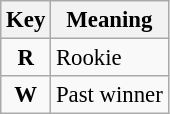<table class="wikitable" style="font-size: 95%">
<tr>
<th>Key</th>
<th>Meaning</th>
</tr>
<tr>
<td align="center"><strong><span>R</span></strong></td>
<td>Rookie</td>
</tr>
<tr>
<td align="center"><strong><span>W</span></strong></td>
<td>Past winner</td>
</tr>
</table>
